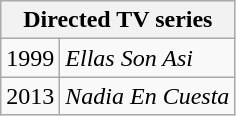<table class="wikitable">
<tr>
<th colspan="2">Directed TV series</th>
</tr>
<tr>
<td>1999</td>
<td><em>Ellas Son Asi</em></td>
</tr>
<tr>
<td>2013</td>
<td><em>Nadia En Cuesta</em></td>
</tr>
</table>
